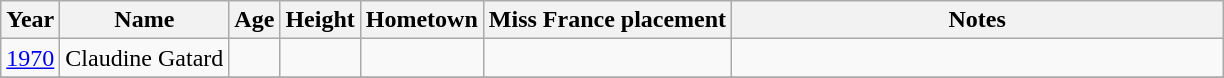<table class="wikitable sortable">
<tr>
<th>Year</th>
<th>Name</th>
<th>Age</th>
<th>Height</th>
<th>Hometown</th>
<th>Miss France placement</th>
<th width=320>Notes</th>
</tr>
<tr>
<td><a href='#'>1970</a></td>
<td>Claudine Gatard</td>
<td></td>
<td></td>
<td></td>
<td></td>
<td></td>
</tr>
<tr>
</tr>
</table>
